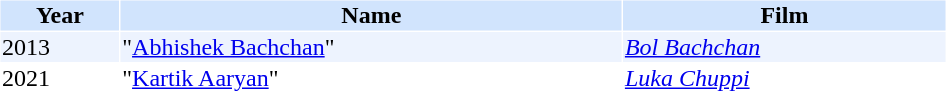<table cellspacing="1" cellpadding="1" border="0" style="width:50%;">
<tr style="background:#d1e4fd;">
<th>Year</th>
<th>Name</th>
<th>Film</th>
</tr>
<tr style="background:#edf3fe;">
<td>2013</td>
<td>"<a href='#'>Abhishek Bachchan</a>"</td>
<td><em><a href='#'>Bol Bachchan</a></em></td>
</tr>
<tr>
<td>2021</td>
<td>"<a href='#'>Kartik Aaryan</a>"</td>
<td><em><a href='#'>Luka Chuppi</a></em></td>
</tr>
</table>
